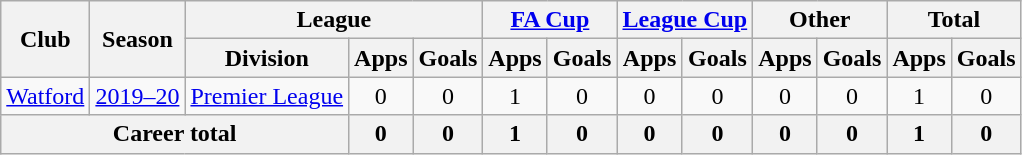<table class="wikitable" style="text-align: center">
<tr>
<th rowspan="2">Club</th>
<th rowspan="2">Season</th>
<th colspan="3">League</th>
<th colspan="2"><a href='#'>FA Cup</a></th>
<th colspan="2"><a href='#'>League Cup</a></th>
<th colspan="2">Other</th>
<th colspan="2">Total</th>
</tr>
<tr>
<th>Division</th>
<th>Apps</th>
<th>Goals</th>
<th>Apps</th>
<th>Goals</th>
<th>Apps</th>
<th>Goals</th>
<th>Apps</th>
<th>Goals</th>
<th>Apps</th>
<th>Goals</th>
</tr>
<tr>
<td><a href='#'>Watford</a></td>
<td><a href='#'>2019–20</a></td>
<td><a href='#'>Premier League</a></td>
<td>0</td>
<td>0</td>
<td>1</td>
<td>0</td>
<td>0</td>
<td>0</td>
<td>0</td>
<td>0</td>
<td>1</td>
<td>0</td>
</tr>
<tr>
<th colspan="3">Career total</th>
<th>0</th>
<th>0</th>
<th>1</th>
<th>0</th>
<th>0</th>
<th>0</th>
<th>0</th>
<th>0</th>
<th>1</th>
<th>0</th>
</tr>
</table>
